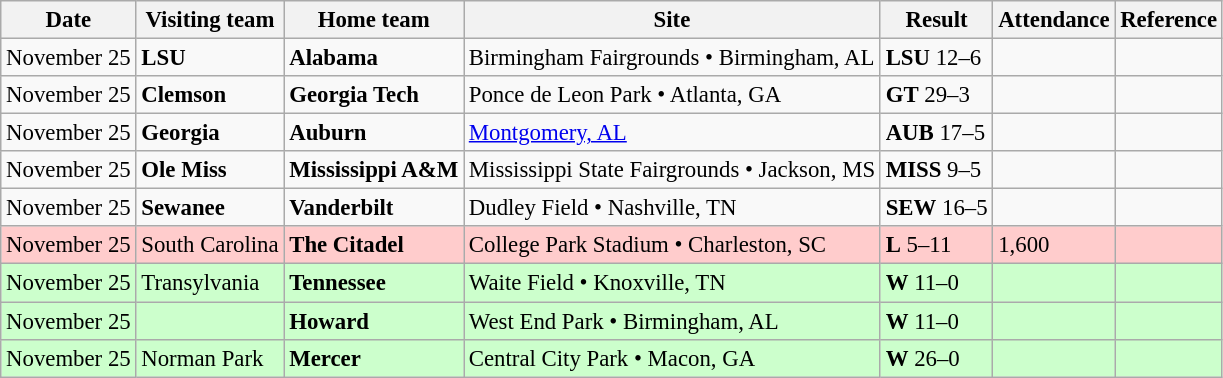<table class="wikitable" style="font-size:95%;">
<tr>
<th>Date</th>
<th>Visiting team</th>
<th>Home team</th>
<th>Site</th>
<th>Result</th>
<th>Attendance</th>
<th class="unsortable">Reference</th>
</tr>
<tr bgcolor=>
<td>November 25</td>
<td><strong>LSU</strong></td>
<td><strong>Alabama</strong></td>
<td>Birmingham Fairgrounds • Birmingham, AL</td>
<td><strong>LSU</strong> 12–6</td>
<td></td>
<td></td>
</tr>
<tr bgcolor=>
<td>November 25</td>
<td><strong>Clemson</strong></td>
<td><strong>Georgia Tech</strong></td>
<td>Ponce de Leon Park • Atlanta, GA</td>
<td><strong>GT</strong> 29–3</td>
<td></td>
<td></td>
</tr>
<tr bgcolor=>
<td>November 25</td>
<td><strong>Georgia</strong></td>
<td><strong>Auburn</strong></td>
<td><a href='#'>Montgomery, AL</a></td>
<td><strong>AUB</strong> 17–5</td>
<td></td>
<td></td>
</tr>
<tr bgcolor=>
<td>November 25</td>
<td><strong>Ole Miss</strong></td>
<td><strong>Mississippi A&M</strong></td>
<td>Mississippi State Fairgrounds • Jackson, MS</td>
<td><strong>MISS</strong> 9–5</td>
<td></td>
<td></td>
</tr>
<tr bgcolor=>
<td>November 25</td>
<td><strong>Sewanee</strong></td>
<td><strong>Vanderbilt</strong></td>
<td>Dudley Field • Nashville, TN</td>
<td><strong>SEW</strong> 16–5</td>
<td></td>
<td></td>
</tr>
<tr bgcolor=ffcccc>
<td>November 25</td>
<td>South Carolina</td>
<td><strong>The Citadel</strong></td>
<td>College Park Stadium • Charleston, SC</td>
<td><strong>L</strong> 5–11</td>
<td>1,600</td>
<td></td>
</tr>
<tr bgcolor=ccffcc>
<td>November 25</td>
<td>Transylvania</td>
<td><strong>Tennessee</strong></td>
<td>Waite Field • Knoxville, TN</td>
<td><strong>W</strong> 11–0</td>
<td></td>
<td></td>
</tr>
<tr bgcolor=ccffcc>
<td>November 25</td>
<td></td>
<td><strong>Howard</strong></td>
<td>West End Park • Birmingham, AL</td>
<td><strong>W</strong> 11–0</td>
<td></td>
<td></td>
</tr>
<tr bgcolor=ccffcc>
<td>November 25</td>
<td>Norman Park</td>
<td><strong>Mercer</strong></td>
<td>Central City Park • Macon, GA</td>
<td><strong>W</strong> 26–0</td>
<td></td>
<td></td>
</tr>
</table>
